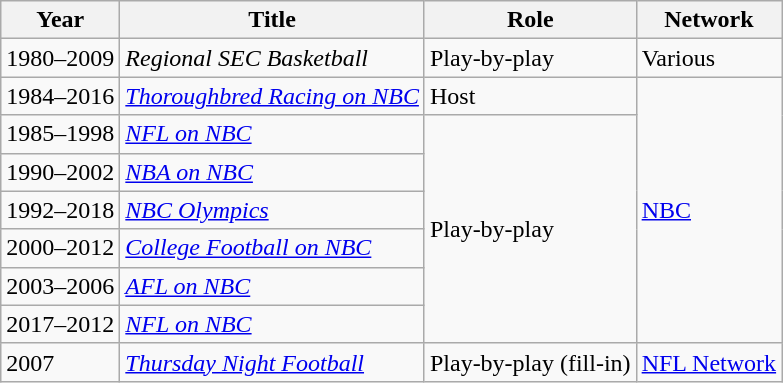<table class="wikitable sortable">
<tr>
<th>Year</th>
<th>Title</th>
<th>Role</th>
<th>Network</th>
</tr>
<tr>
<td>1980–2009</td>
<td><em>Regional SEC Basketball</em></td>
<td>Play-by-play</td>
<td>Various</td>
</tr>
<tr>
<td>1984–2016</td>
<td><em><a href='#'>Thoroughbred Racing on NBC</a></em></td>
<td>Host</td>
<td rowspan="7"><a href='#'>NBC</a></td>
</tr>
<tr>
<td>1985–1998</td>
<td><em><a href='#'>NFL on NBC</a></em></td>
<td rowspan="6">Play-by-play</td>
</tr>
<tr>
<td>1990–2002</td>
<td><em><a href='#'>NBA on NBC</a></em></td>
</tr>
<tr>
<td>1992–2018</td>
<td><em><a href='#'>NBC Olympics</a></em></td>
</tr>
<tr>
<td>2000–2012</td>
<td><em><a href='#'>College Football on NBC</a></em></td>
</tr>
<tr>
<td>2003–2006</td>
<td><em><a href='#'>AFL on NBC</a></em></td>
</tr>
<tr>
<td>2017–2012</td>
<td><em><a href='#'>NFL on NBC</a></em></td>
</tr>
<tr>
<td>2007</td>
<td><em><a href='#'>Thursday Night Football</a></em></td>
<td>Play-by-play (fill-in)</td>
<td><a href='#'>NFL Network</a></td>
</tr>
</table>
